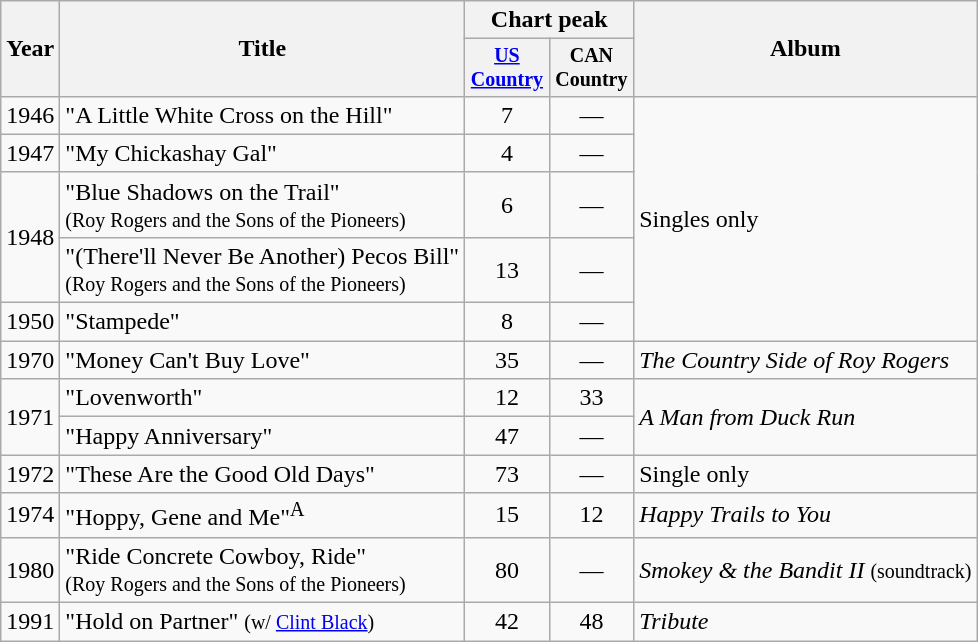<table class="wikitable">
<tr>
<th rowspan="2">Year</th>
<th rowspan="2">Title</th>
<th colspan="2">Chart peak</th>
<th rowspan="2">Album</th>
</tr>
<tr style="font-size:smaller;">
<th style="width:50px;"><a href='#'>US Country</a></th>
<th style="width:50px;">CAN Country</th>
</tr>
<tr>
<td>1946</td>
<td>"A Little White Cross on the Hill"</td>
<td style="text-align:center;">7</td>
<td style="text-align:center;">—</td>
<td rowspan="5">Singles only</td>
</tr>
<tr>
<td>1947</td>
<td>"My Chickashay Gal"</td>
<td style="text-align:center;">4</td>
<td style="text-align:center;">—</td>
</tr>
<tr>
<td rowspan="2">1948</td>
<td>"Blue Shadows on the Trail"<br><small>(Roy Rogers and the Sons of the Pioneers)</small></td>
<td style="text-align:center;">6</td>
<td style="text-align:center;">—</td>
</tr>
<tr>
<td>"(There'll Never Be Another) Pecos Bill"<br><small>(Roy Rogers and the Sons of the Pioneers)</small></td>
<td style="text-align:center;">13</td>
<td style="text-align:center;">—</td>
</tr>
<tr>
<td>1950</td>
<td>"Stampede"</td>
<td style="text-align:center;">8</td>
<td style="text-align:center;">—</td>
</tr>
<tr>
<td>1970</td>
<td>"Money Can't Buy Love"</td>
<td style="text-align:center;">35</td>
<td style="text-align:center;">—</td>
<td><em>The Country Side of Roy Rogers</em></td>
</tr>
<tr>
<td rowspan="2">1971</td>
<td>"Lovenworth"</td>
<td style="text-align:center;">12</td>
<td style="text-align:center;">33</td>
<td rowspan="2"><em>A Man from Duck Run</em></td>
</tr>
<tr>
<td>"Happy Anniversary"</td>
<td style="text-align:center;">47</td>
<td style="text-align:center;">—</td>
</tr>
<tr>
<td>1972</td>
<td>"These Are the Good Old Days"</td>
<td style="text-align:center;">73</td>
<td style="text-align:center;">—</td>
<td>Single only</td>
</tr>
<tr>
<td>1974</td>
<td>"Hoppy, Gene and Me"<sup>A</sup></td>
<td style="text-align:center;">15</td>
<td style="text-align:center;">12</td>
<td><em>Happy Trails to You</em></td>
</tr>
<tr>
<td>1980</td>
<td>"Ride Concrete Cowboy, Ride"<br><small>(Roy Rogers and the Sons of the Pioneers)</small></td>
<td style="text-align:center;">80</td>
<td style="text-align:center;">—</td>
<td><em>Smokey & the Bandit II</em> <small>(soundtrack)</small></td>
</tr>
<tr>
<td>1991</td>
<td>"Hold on Partner" <small>(w/ <a href='#'>Clint Black</a>)</small></td>
<td style="text-align:center;">42</td>
<td style="text-align:center;">48</td>
<td><em>Tribute</em></td>
</tr>
</table>
